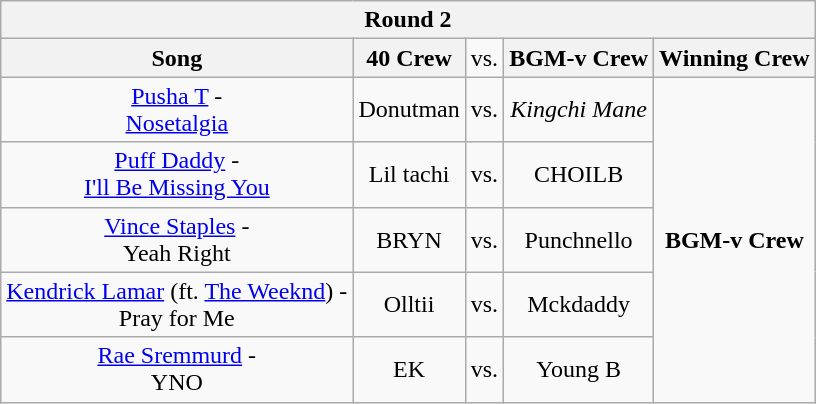<table class="wikitable" style="text-align:center" border="2">
<tr>
<th colspan="5">Round 2</th>
</tr>
<tr>
<th>Song</th>
<th>40 Crew</th>
<td>vs.</td>
<th>BGM-v Crew</th>
<th>Winning Crew</th>
</tr>
<tr>
<td><a href='#'>Pusha T</a> -<br><a href='#'>Nosetalgia</a></td>
<td>Donutman</td>
<td>vs.</td>
<td><em>Kingchi Mane</em></td>
<td rowspan="5"><strong>BGM-v Crew</strong></td>
</tr>
<tr>
<td><a href='#'>Puff Daddy</a> -<br><a href='#'>I'll Be Missing You</a></td>
<td>Lil tachi</td>
<td>vs.</td>
<td>CHOILB</td>
</tr>
<tr>
<td><a href='#'>Vince Staples</a> -<br>Yeah Right</td>
<td>BRYN</td>
<td>vs.</td>
<td>Punchnello</td>
</tr>
<tr>
<td><a href='#'>Kendrick Lamar</a> (ft. <a href='#'>The Weeknd</a>) -<br>Pray for Me</td>
<td>Olltii</td>
<td>vs.</td>
<td>Mckdaddy</td>
</tr>
<tr>
<td><a href='#'>Rae Sremmurd</a> -<br>YNO</td>
<td>EK</td>
<td>vs.</td>
<td>Young B</td>
</tr>
</table>
